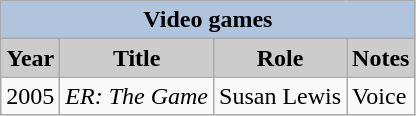<table class="wikitable">
<tr>
<th colspan=4 style="background:#B0C4DE;">Video games</th>
</tr>
<tr>
<th style="background: #CCCCCC;">Year</th>
<th style="background: #CCCCCC;">Title</th>
<th style="background: #CCCCCC;">Role</th>
<th style="background: #CCCCCC;">Notes</th>
</tr>
<tr>
<td>2005</td>
<td><em>ER: The Game</em></td>
<td>Susan Lewis</td>
<td>Voice</td>
</tr>
</table>
